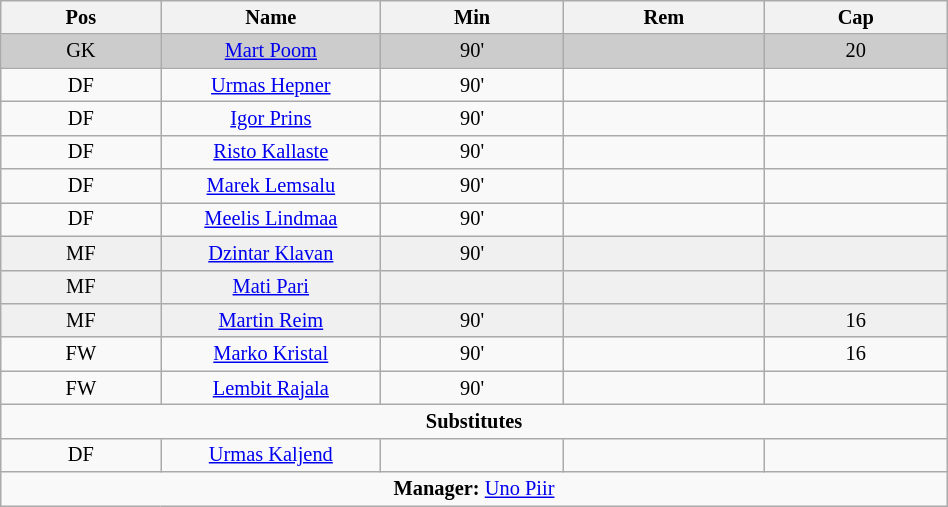<table class="wikitable collapsible collapsed" align="center" style="font-size:85%; text-align:center;" width="50%">
<tr>
<th>Pos</th>
<th width=140>Name</th>
<th>Min</th>
<th>Rem</th>
<th>Cap</th>
</tr>
<tr bgcolor="cccccc">
<td>GK</td>
<td><a href='#'>Mart Poom</a></td>
<td>90'</td>
<td></td>
<td>20</td>
</tr>
<tr>
<td>DF</td>
<td><a href='#'>Urmas Hepner</a></td>
<td>90'</td>
<td></td>
<td></td>
</tr>
<tr>
<td>DF</td>
<td><a href='#'>Igor Prins</a></td>
<td>90'</td>
<td></td>
<td></td>
</tr>
<tr>
<td>DF</td>
<td><a href='#'>Risto Kallaste</a></td>
<td>90'</td>
<td></td>
<td></td>
</tr>
<tr>
<td>DF</td>
<td><a href='#'>Marek Lemsalu</a></td>
<td>90'</td>
<td></td>
<td></td>
</tr>
<tr>
<td>DF</td>
<td><a href='#'>Meelis Lindmaa</a></td>
<td>90'</td>
<td></td>
<td></td>
</tr>
<tr bgcolor="#F0F0F0">
<td>MF</td>
<td><a href='#'>Dzintar Klavan</a></td>
<td>90'</td>
<td></td>
<td></td>
</tr>
<tr bgcolor="#F0F0F0">
<td>MF</td>
<td><a href='#'>Mati Pari</a></td>
<td></td>
<td></td>
<td></td>
</tr>
<tr bgcolor="#F0F0F0">
<td>MF</td>
<td><a href='#'>Martin Reim</a></td>
<td>90'</td>
<td></td>
<td>16</td>
</tr>
<tr>
<td>FW</td>
<td><a href='#'>Marko Kristal</a></td>
<td>90'</td>
<td></td>
<td>16</td>
</tr>
<tr>
<td>FW</td>
<td><a href='#'>Lembit Rajala</a></td>
<td>90'</td>
<td></td>
<td></td>
</tr>
<tr>
<td colspan=5 align=center><strong>Substitutes</strong></td>
</tr>
<tr>
<td>DF</td>
<td><a href='#'>Urmas Kaljend</a></td>
<td></td>
<td></td>
<td></td>
</tr>
<tr>
<td colspan=5 align=center><strong>Manager:</strong>  <a href='#'>Uno Piir</a></td>
</tr>
</table>
